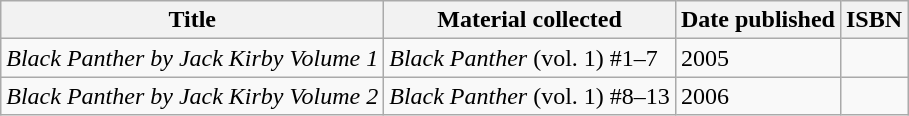<table class="wikitable sortable">
<tr>
<th>Title</th>
<th>Material collected</th>
<th>Date published</th>
<th>ISBN</th>
</tr>
<tr>
<td><em>Black Panther by Jack Kirby Volume 1</em></td>
<td><em>Black Panther</em> (vol. 1) #1–7</td>
<td>2005</td>
<td></td>
</tr>
<tr>
<td><em>Black Panther by Jack Kirby Volume 2</em></td>
<td><em>Black Panther</em>  (vol. 1) #8–13</td>
<td>2006</td>
<td></td>
</tr>
</table>
